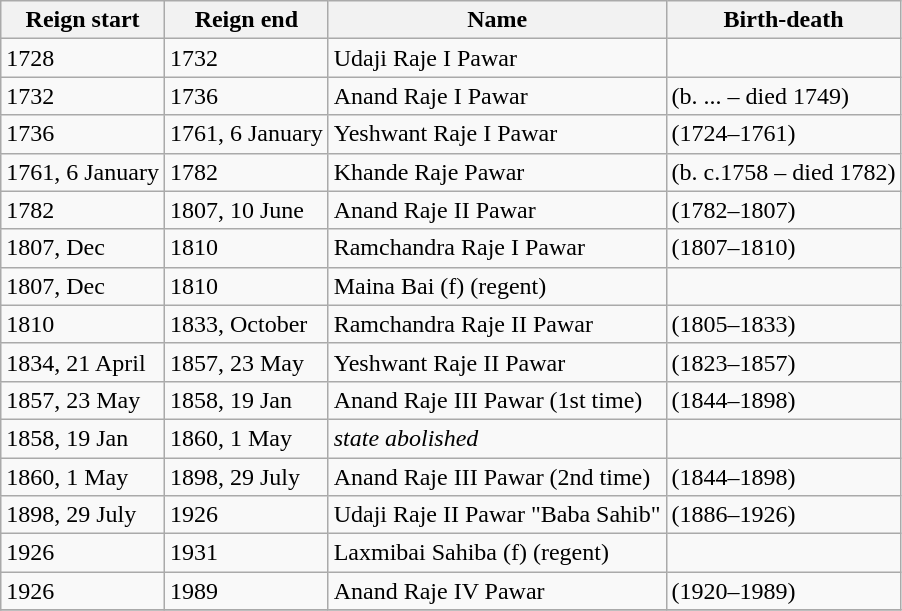<table class="wikitable sortable">
<tr>
<th>Reign start</th>
<th>Reign end</th>
<th>Name</th>
<th>Birth-death</th>
</tr>
<tr>
<td>1728</td>
<td>1732</td>
<td>Udaji Raje I Pawar</td>
<td></td>
</tr>
<tr>
<td>1732</td>
<td>1736</td>
<td>Anand Raje I Pawar</td>
<td>(b. ... – died 1749)</td>
</tr>
<tr>
<td>1736</td>
<td>1761, 6 January</td>
<td>Yeshwant Raje I Pawar</td>
<td>(1724–1761)</td>
</tr>
<tr>
<td>1761, 6 January</td>
<td>1782</td>
<td>Khande Raje Pawar</td>
<td>(b. c.1758 – died 1782)</td>
</tr>
<tr>
<td>1782</td>
<td>1807, 10 June</td>
<td>Anand Raje II Pawar</td>
<td>(1782–1807)</td>
</tr>
<tr>
<td>1807, Dec</td>
<td>1810</td>
<td>Ramchandra Raje I Pawar</td>
<td>(1807–1810)</td>
</tr>
<tr>
<td>1807, Dec</td>
<td>1810</td>
<td>Maina Bai (f) (regent)</td>
<td></td>
</tr>
<tr>
<td>1810</td>
<td>1833, October</td>
<td>Ramchandra Raje II Pawar</td>
<td>(1805–1833)</td>
</tr>
<tr>
<td>1834, 21 April</td>
<td>1857, 23 May</td>
<td>Yeshwant Raje II Pawar</td>
<td>(1823–1857)</td>
</tr>
<tr>
<td>1857, 23 May</td>
<td>1858, 19 Jan</td>
<td>Anand Raje III Pawar (1st time)</td>
<td>(1844–1898)</td>
</tr>
<tr>
<td>1858, 19 Jan</td>
<td>1860, 1 May</td>
<td><em>state abolished</em></td>
<td></td>
</tr>
<tr>
<td>1860, 1 May</td>
<td>1898, 29 July</td>
<td>Anand Raje III Pawar (2nd time)</td>
<td>(1844–1898)</td>
</tr>
<tr>
<td>1898, 29 July</td>
<td>1926</td>
<td>Udaji Raje II Pawar "Baba Sahib"</td>
<td>(1886–1926)</td>
</tr>
<tr>
<td>1926</td>
<td>1931</td>
<td>Laxmibai Sahiba (f) (regent)</td>
<td></td>
</tr>
<tr>
<td>1926</td>
<td>1989</td>
<td>Anand Raje IV Pawar</td>
<td>(1920–1989)</td>
</tr>
<tr>
</tr>
</table>
